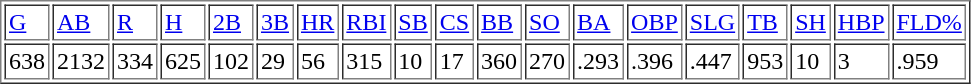<table border="1" cellpadding="2">
<tr>
<td><a href='#'>G</a></td>
<td><a href='#'>AB</a></td>
<td><a href='#'>R</a></td>
<td><a href='#'>H</a></td>
<td><a href='#'>2B</a></td>
<td><a href='#'>3B</a></td>
<td><a href='#'>HR</a></td>
<td><a href='#'>RBI</a></td>
<td><a href='#'>SB</a></td>
<td><a href='#'>CS</a></td>
<td><a href='#'>BB</a></td>
<td><a href='#'>SO</a></td>
<td><a href='#'>BA</a></td>
<td><a href='#'>OBP</a></td>
<td><a href='#'>SLG</a></td>
<td><a href='#'>TB</a></td>
<td><a href='#'>SH</a></td>
<td><a href='#'>HBP</a></td>
<td><a href='#'>FLD%</a></td>
</tr>
<tr>
<td>638</td>
<td>2132</td>
<td>334</td>
<td>625</td>
<td>102</td>
<td>29</td>
<td>56</td>
<td>315</td>
<td>10</td>
<td>17</td>
<td>360</td>
<td>270</td>
<td>.293</td>
<td>.396</td>
<td>.447</td>
<td>953</td>
<td>10</td>
<td>3</td>
<td>.959</td>
</tr>
</table>
